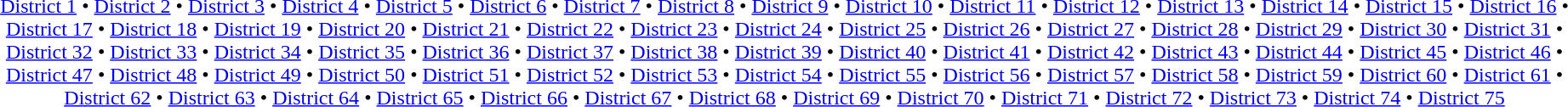<table id=toc class=toc summary=Contents>
<tr>
<td align=center><br><a href='#'>District 1</a> • <a href='#'>District 2</a> • <a href='#'>District 3</a> • <a href='#'>District 4</a> • <a href='#'>District 5</a> • <a href='#'>District 6</a> • <a href='#'>District 7</a> • <a href='#'>District 8</a> • <a href='#'>District 9</a> • <a href='#'>District 10</a> • <a href='#'>District 11</a> • <a href='#'>District 12</a> • <a href='#'>District 13</a> • <a href='#'>District 14</a> • <a href='#'>District 15</a> • <a href='#'>District 16</a> • <a href='#'>District 17</a> • <a href='#'>District 18</a> • <a href='#'>District 19</a> • <a href='#'>District 20</a> • <a href='#'>District 21</a> • <a href='#'>District 22</a> • <a href='#'>District 23</a> • <a href='#'>District 24</a> • <a href='#'>District 25</a> • <a href='#'>District 26</a> • <a href='#'>District 27</a> • <a href='#'>District 28</a> • <a href='#'>District 29</a> • <a href='#'>District 30</a> • <a href='#'>District 31</a> • <a href='#'>District 32</a> • <a href='#'>District 33</a> • <a href='#'>District 34</a> • <a href='#'>District 35</a> • <a href='#'>District 36</a> • <a href='#'>District 37</a> • <a href='#'>District 38</a> • <a href='#'>District 39</a> • <a href='#'>District 40</a> • <a href='#'>District 41</a> • <a href='#'>District 42</a> • <a href='#'>District 43</a> • <a href='#'>District 44</a> • <a href='#'>District 45</a> • <a href='#'>District 46</a> • <a href='#'>District 47</a> • <a href='#'>District 48</a> • <a href='#'>District 49</a> • <a href='#'>District 50</a> • <a href='#'>District 51</a> • <a href='#'>District 52</a> • <a href='#'>District 53</a> • <a href='#'>District 54</a> • <a href='#'>District 55</a> • <a href='#'>District 56</a> • <a href='#'>District 57</a> • <a href='#'>District 58</a> • <a href='#'>District 59</a> • <a href='#'>District 60</a> • <a href='#'>District 61</a> • <a href='#'>District 62</a> • <a href='#'>District 63</a> • <a href='#'>District 64</a> • <a href='#'>District 65</a> • <a href='#'>District 66</a> • <a href='#'>District 67</a> • <a href='#'>District 68</a> • <a href='#'>District 69</a> • <a href='#'>District 70</a> • <a href='#'>District 71</a> • <a href='#'>District 72</a> • <a href='#'>District 73</a> • <a href='#'>District 74</a> • <a href='#'>District 75</a></td>
</tr>
</table>
